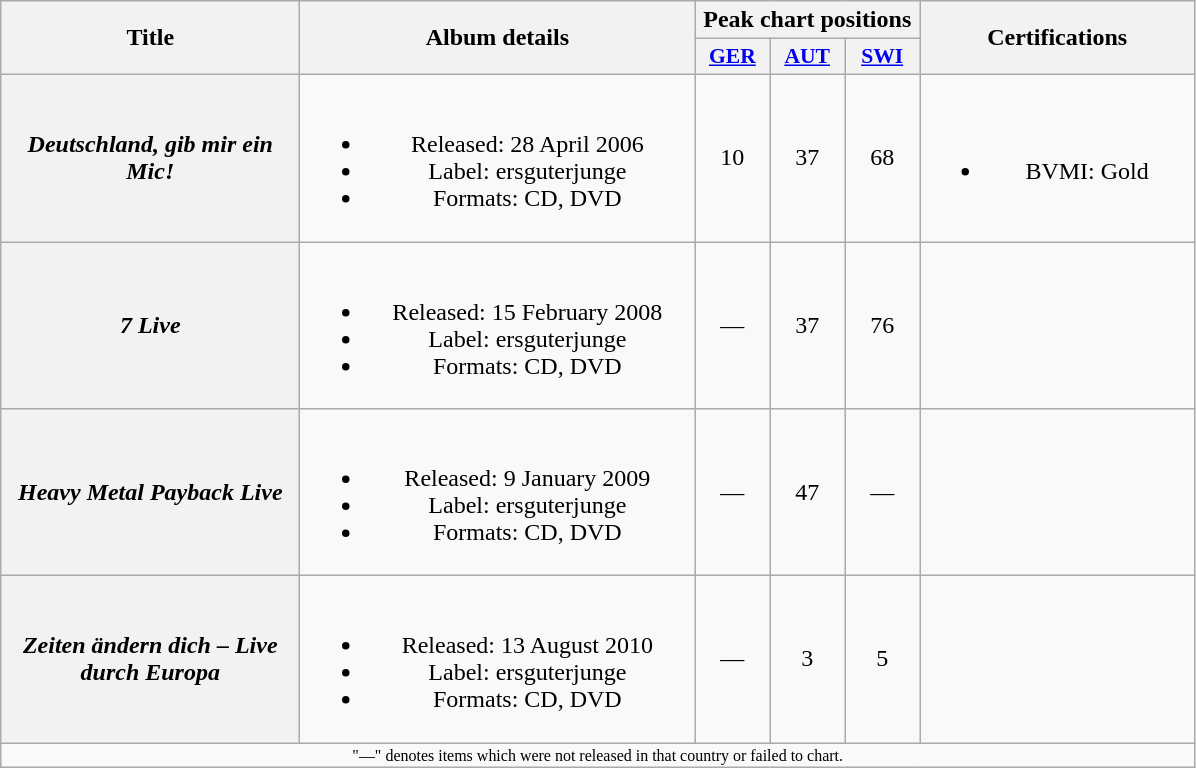<table class="wikitable plainrowheaders" style="text-align:center;">
<tr>
<th scope="col" rowspan="2" style="width:12em;">Title</th>
<th scope="col" rowspan="2" style="width:16em;">Album details</th>
<th scope="col" colspan="3">Peak chart positions</th>
<th scope="col" rowspan="2" style="width:11em;">Certifications</th>
</tr>
<tr>
<th scope="col" style="width:3em;font-size:90%;"><a href='#'>GER</a><br></th>
<th scope="col" style="width:3em;font-size:90%;"><a href='#'>AUT</a><br></th>
<th scope="col" style="width:3em;font-size:90%;"><a href='#'>SWI</a><br></th>
</tr>
<tr>
<th scope="row"><em>Deutschland, gib mir ein Mic!</em></th>
<td><br><ul><li>Released: 28 April 2006</li><li>Label: ersguterjunge</li><li>Formats: CD, DVD</li></ul></td>
<td>10</td>
<td>37</td>
<td>68</td>
<td><br><ul><li>BVMI: Gold</li></ul></td>
</tr>
<tr>
<th scope="row"><em>7 Live</em></th>
<td><br><ul><li>Released: 15 February 2008</li><li>Label: ersguterjunge</li><li>Formats: CD, DVD</li></ul></td>
<td>—</td>
<td>37</td>
<td>76</td>
<td></td>
</tr>
<tr>
<th scope="row"><em>Heavy Metal Payback Live</em></th>
<td><br><ul><li>Released: 9 January 2009</li><li>Label: ersguterjunge</li><li>Formats: CD, DVD</li></ul></td>
<td>—</td>
<td>47</td>
<td>—</td>
<td></td>
</tr>
<tr>
<th scope="row"><em>Zeiten ändern dich – Live durch Europa</em></th>
<td><br><ul><li>Released: 13 August 2010</li><li>Label: ersguterjunge</li><li>Formats: CD, DVD</li></ul></td>
<td>—</td>
<td>3</td>
<td>5</td>
<td></td>
</tr>
<tr>
<td colspan="15" style="text-align:center; font-size:8pt;">"—" denotes items which were not released in that country or failed to chart.</td>
</tr>
</table>
